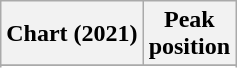<table class="wikitable sortable plainrowheaders" style="text-align:center">
<tr>
<th scope="col">Chart (2021)</th>
<th scope="col">Peak<br>position</th>
</tr>
<tr>
</tr>
<tr>
</tr>
<tr>
</tr>
</table>
